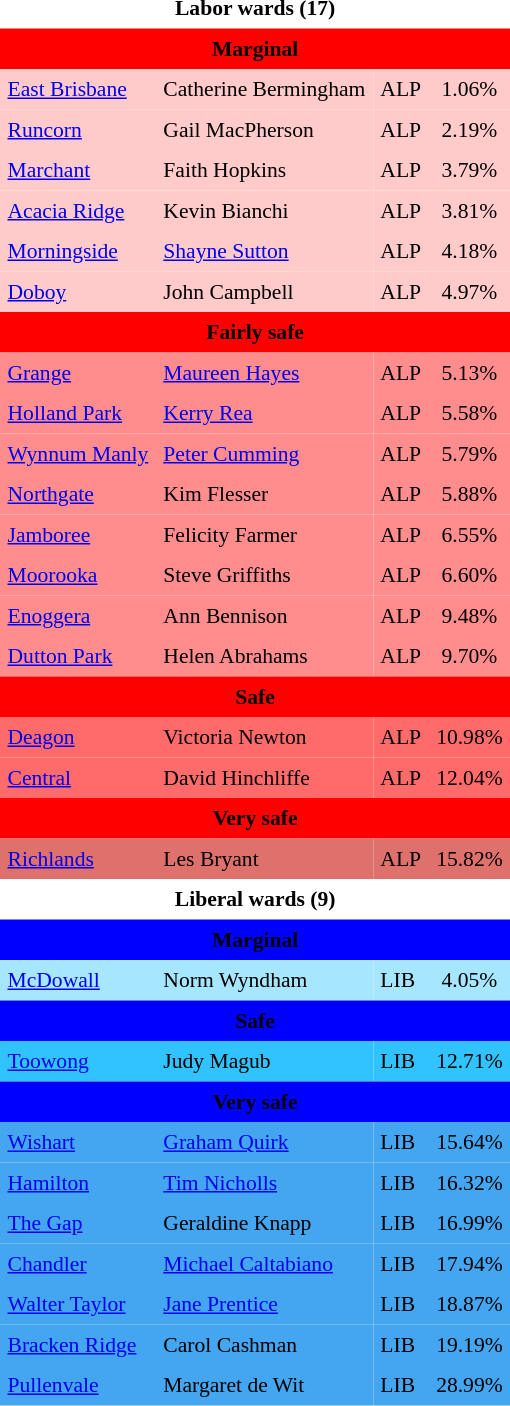<table class="toccolours" cellpadding="5" cellspacing="0" style="margin-right:.5em; margin-top:.4em; font-size:90%;">
<tr>
<td colspan="4" style="text-align:center;"><strong>Labor wards (17)</strong></td>
</tr>
<tr>
<td colspan="4"  style="text-align:center; background:red;"><span><strong>Marginal</strong></span></td>
</tr>
<tr>
<td style="text-align:left; background:#ffcaca;"><a href='#'>East Brisbane</a></td>
<td style="text-align:left; background:#ffcaca;">Catherine Bermingham</td>
<td style="text-align:left; background:#ffcaca;">ALP</td>
<td style="text-align:center; background:#ffcaca;">1.06%</td>
</tr>
<tr>
<td style="text-align:left; background:#ffcaca;"><a href='#'>Runcorn</a></td>
<td style="text-align:left; background:#ffcaca;">Gail MacPherson</td>
<td style="text-align:left; background:#ffcaca;">ALP</td>
<td style="text-align:center; background:#ffcaca;">2.19%</td>
</tr>
<tr>
<td style="text-align:left; background:#ffcaca;"><a href='#'>Marchant</a></td>
<td style="text-align:left; background:#ffcaca;">Faith Hopkins</td>
<td style="text-align:left; background:#ffcaca;">ALP</td>
<td style="text-align:center; background:#ffcaca;">3.79%</td>
</tr>
<tr>
<td style="text-align:left; background:#ffcaca;"><a href='#'>Acacia Ridge</a></td>
<td style="text-align:left; background:#ffcaca;">Kevin Bianchi</td>
<td style="text-align:left; background:#ffcaca;">ALP</td>
<td style="text-align:center; background:#ffcaca;">3.81%</td>
</tr>
<tr>
<td style="text-align:left; background:#ffcaca;"><a href='#'>Morningside</a></td>
<td style="text-align:left; background:#ffcaca;"><a href='#'>Shayne Sutton</a></td>
<td style="text-align:left; background:#ffcaca;">ALP</td>
<td style="text-align:center; background:#ffcaca;">4.18%</td>
</tr>
<tr>
<td style="text-align:left; background:#ffcaca;"><a href='#'>Doboy</a></td>
<td style="text-align:left; background:#ffcaca;">John Campbell</td>
<td style="text-align:left; background:#ffcaca;">ALP</td>
<td style="text-align:center; background:#ffcaca;">4.97%</td>
</tr>
<tr>
<td colspan="4"  style="text-align:center; background:red;"><span><strong>Fairly safe</strong></span></td>
</tr>
<tr>
<td style="text-align:left; background:#ff8d8d;"><a href='#'>Grange</a></td>
<td style="text-align:left; background:#ff8d8d;"><a href='#'>Maureen Hayes</a></td>
<td style="text-align:left; background:#ff8d8d;">ALP</td>
<td style="text-align:center; background:#ff8d8d;">5.13%</td>
</tr>
<tr>
<td style="text-align:left; background:#ff8d8d;"><a href='#'>Holland Park</a></td>
<td style="text-align:left; background:#ff8d8d;"><a href='#'>Kerry Rea</a></td>
<td style="text-align:left; background:#ff8d8d;">ALP</td>
<td style="text-align:center; background:#ff8d8d;">5.58%</td>
</tr>
<tr>
<td style="text-align:left; background:#ff8d8d;"><a href='#'>Wynnum Manly</a></td>
<td style="text-align:left; background:#ff8d8d;"><a href='#'>Peter Cumming</a></td>
<td style="text-align:left; background:#ff8d8d;">ALP</td>
<td style="text-align:center; background:#ff8d8d;">5.79%</td>
</tr>
<tr>
<td style="text-align:left; background:#ff8d8d;"><a href='#'>Northgate</a></td>
<td style="text-align:left; background:#ff8d8d;">Kim Flesser</td>
<td style="text-align:left; background:#ff8d8d;">ALP</td>
<td style="text-align:center; background:#ff8d8d;">5.88%</td>
</tr>
<tr>
<td style="text-align:left; background:#ff8d8d;"><a href='#'>Jamboree</a></td>
<td style="text-align:left; background:#ff8d8d;">Felicity Farmer</td>
<td style="text-align:left; background:#ff8d8d;">ALP</td>
<td style="text-align:center; background:#ff8d8d;">6.55%</td>
</tr>
<tr>
<td style="text-align:left; background:#ff8d8d;"><a href='#'>Moorooka</a></td>
<td style="text-align:left; background:#ff8d8d;">Steve Griffiths</td>
<td style="text-align:left; background:#ff8d8d;">ALP</td>
<td style="text-align:center; background:#ff8d8d;">6.60%</td>
</tr>
<tr>
<td style="text-align:left; background:#ff8d8d;"><a href='#'>Enoggera</a></td>
<td style="text-align:left; background:#ff8d8d;">Ann Bennison</td>
<td style="text-align:left; background:#ff8d8d;">ALP</td>
<td style="text-align:center; background:#ff8d8d;">9.48%</td>
</tr>
<tr>
<td style="text-align:left; background:#ff8d8d;"><a href='#'>Dutton Park</a></td>
<td style="text-align:left; background:#ff8d8d;">Helen Abrahams</td>
<td style="text-align:left; background:#ff8d8d;">ALP</td>
<td style="text-align:center; background:#ff8d8d;">9.70%</td>
</tr>
<tr>
<td colspan="4"  style="text-align:center; background:red;"><span><strong>Safe</strong></span></td>
</tr>
<tr>
<td style="text-align:left; background:#ff6b6b;"><a href='#'>Deagon</a></td>
<td style="text-align:left; background:#ff6b6b;">Victoria Newton</td>
<td style="text-align:left; background:#ff6b6b;">ALP</td>
<td style="text-align:center; background:#ff6b6b;">10.98%</td>
</tr>
<tr>
<td style="text-align:left; background:#ff6b6b;"><a href='#'>Central</a></td>
<td style="text-align:left; background:#ff6b6b;">David Hinchliffe</td>
<td style="text-align:left; background:#ff6b6b;">ALP</td>
<td style="text-align:center; background:#ff6b6b;">12.04%</td>
</tr>
<tr>
<td colspan="4"  style="text-align:center; background:red;"><span><strong>Very safe</strong></span></td>
</tr>
<tr>
<td style="text-align:left; background:#df716d;"><a href='#'>Richlands</a></td>
<td style="text-align:left; background:#df716d;">Les Bryant</td>
<td style="text-align:left; background:#df716d;">ALP</td>
<td style="text-align:center; background:#df716d;">15.82%</td>
</tr>
<tr>
<td colspan="4" style="text-align:center;"><strong>Liberal wards (9)</strong></td>
</tr>
<tr>
<td colspan="4"  style="text-align:center; background:blue;"><span><strong>Marginal</strong></span></td>
</tr>
<tr>
<td style="text-align:left; background:#a6e7ff;"><a href='#'>McDowall</a></td>
<td style="text-align:left; background:#a6e7ff;">Norm Wyndham</td>
<td style="text-align:left; background:#a6e7ff;">LIB</td>
<td style="text-align:center; background:#a6e7ff;">4.05%</td>
</tr>
<tr>
<td colspan="4"  style="text-align:center; background:blue;"><span><strong>Safe</strong></span></td>
</tr>
<tr>
<td style="text-align:left; background:#31c3ff;"><a href='#'>Toowong</a></td>
<td style="text-align:left; background:#31c3ff;">Judy Magub</td>
<td style="text-align:left; background:#31c3ff;">LIB</td>
<td style="text-align:center; background:#31c3ff;">12.71%</td>
</tr>
<tr>
<td colspan="4"  style="text-align:center; background:blue;"><span><strong>Very safe</strong></span></td>
</tr>
<tr>
<td style="text-align:left; background:#44a6f1;"><a href='#'>Wishart</a></td>
<td style="text-align:left; background:#44a6f1;"><a href='#'>Graham Quirk</a></td>
<td style="text-align:left; background:#44a6f1;">LIB</td>
<td style="text-align:center; background:#44a6f1;">15.64%</td>
</tr>
<tr>
<td style="text-align:left; background:#44a6f1;"><a href='#'>Hamilton</a></td>
<td style="text-align:left; background:#44a6f1;"><a href='#'>Tim Nicholls</a></td>
<td style="text-align:left; background:#44a6f1;">LIB</td>
<td style="text-align:center; background:#44a6f1;">16.32%</td>
</tr>
<tr>
<td style="text-align:left; background:#44a6f1;"><a href='#'>The Gap</a></td>
<td style="text-align:left; background:#44a6f1;">Geraldine Knapp</td>
<td style="text-align:left; background:#44a6f1;">LIB</td>
<td style="text-align:center; background:#44a6f1;">16.99%</td>
</tr>
<tr>
<td style="text-align:left; background:#44a6f1;"><a href='#'>Chandler</a></td>
<td style="text-align:left; background:#44a6f1;"><a href='#'>Michael Caltabiano</a></td>
<td style="text-align:left; background:#44a6f1;">LIB</td>
<td style="text-align:center; background:#44a6f1;">17.94%</td>
</tr>
<tr>
<td style="text-align:left; background:#44a6f1;"><a href='#'>Walter Taylor</a></td>
<td style="text-align:left; background:#44a6f1;"><a href='#'>Jane Prentice</a></td>
<td style="text-align:left; background:#44a6f1;">LIB</td>
<td style="text-align:center; background:#44a6f1;">18.87%</td>
</tr>
<tr>
<td style="text-align:left; background:#44a6f1;"><a href='#'>Bracken Ridge</a></td>
<td style="text-align:left; background:#44a6f1;">Carol Cashman</td>
<td style="text-align:left; background:#44a6f1;">LIB</td>
<td style="text-align:center; background:#44a6f1;">19.19%</td>
</tr>
<tr>
<td style="text-align:left; background:#44a6f1;"><a href='#'>Pullenvale</a></td>
<td style="text-align:left; background:#44a6f1;">Margaret de Wit</td>
<td style="text-align:left; background:#44a6f1;">LIB</td>
<td style="text-align:center; background:#44a6f1;">28.99%</td>
</tr>
</table>
